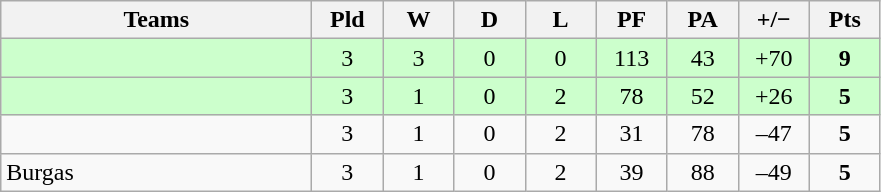<table class="wikitable" style="text-align: center;">
<tr>
<th width="200">Teams</th>
<th width="40">Pld</th>
<th width="40">W</th>
<th width="40">D</th>
<th width="40">L</th>
<th width="40">PF</th>
<th width="40">PA</th>
<th width="40">+/−</th>
<th width="40">Pts</th>
</tr>
<tr bgcolor=#ccffcc>
<td align=left></td>
<td>3</td>
<td>3</td>
<td>0</td>
<td>0</td>
<td>113</td>
<td>43</td>
<td>+70</td>
<td><strong>9</strong></td>
</tr>
<tr bgcolor=#ccffcc>
<td align=left></td>
<td>3</td>
<td>1</td>
<td>0</td>
<td>2</td>
<td>78</td>
<td>52</td>
<td>+26</td>
<td><strong>5</strong></td>
</tr>
<tr>
<td align=left></td>
<td>3</td>
<td>1</td>
<td>0</td>
<td>2</td>
<td>31</td>
<td>78</td>
<td>–47</td>
<td><strong>5</strong></td>
</tr>
<tr>
<td align=left>Burgas</td>
<td>3</td>
<td>1</td>
<td>0</td>
<td>2</td>
<td>39</td>
<td>88</td>
<td>–49</td>
<td><strong>5</strong></td>
</tr>
</table>
